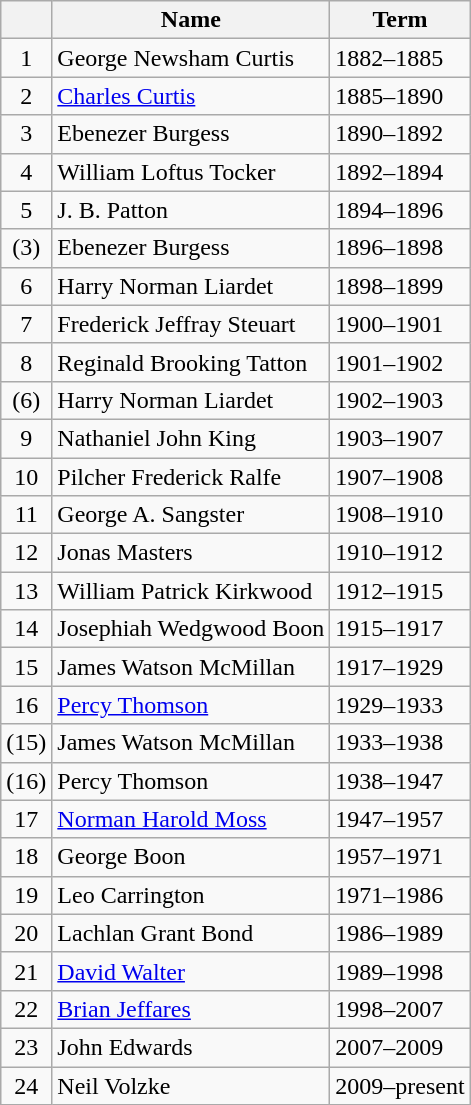<table class="wikitable">
<tr>
<th></th>
<th>Name</th>
<th>Term</th>
</tr>
<tr>
<td align=center>1</td>
<td>George Newsham Curtis</td>
<td>1882–1885</td>
</tr>
<tr>
<td align=center>2</td>
<td><a href='#'>Charles Curtis</a></td>
<td>1885–1890</td>
</tr>
<tr>
<td align=center>3</td>
<td>Ebenezer Burgess</td>
<td>1890–1892</td>
</tr>
<tr>
<td align=center>4</td>
<td>William Loftus Tocker</td>
<td>1892–1894</td>
</tr>
<tr>
<td align=center>5</td>
<td>J. B. Patton</td>
<td>1894–1896</td>
</tr>
<tr>
<td align=center>(3)</td>
<td>Ebenezer Burgess</td>
<td>1896–1898</td>
</tr>
<tr>
<td align=center>6</td>
<td>Harry Norman Liardet</td>
<td>1898–1899</td>
</tr>
<tr>
<td align=center>7</td>
<td>Frederick Jeffray Steuart</td>
<td>1900–1901</td>
</tr>
<tr>
<td align=center>8</td>
<td>Reginald Brooking Tatton</td>
<td>1901–1902</td>
</tr>
<tr>
<td align=center>(6)</td>
<td>Harry Norman Liardet</td>
<td>1902–1903</td>
</tr>
<tr>
<td align=center>9</td>
<td>Nathaniel John King</td>
<td>1903–1907</td>
</tr>
<tr>
<td align=center>10</td>
<td>Pilcher Frederick Ralfe</td>
<td>1907–1908</td>
</tr>
<tr>
<td align=center>11</td>
<td>George A. Sangster</td>
<td>1908–1910</td>
</tr>
<tr>
<td align=center>12</td>
<td>Jonas Masters</td>
<td>1910–1912</td>
</tr>
<tr>
<td align=center>13</td>
<td>William Patrick Kirkwood</td>
<td>1912–1915</td>
</tr>
<tr>
<td align=center>14</td>
<td>Josephiah Wedgwood Boon</td>
<td>1915–1917</td>
</tr>
<tr>
<td align=center>15</td>
<td>James Watson McMillan</td>
<td>1917–1929</td>
</tr>
<tr>
<td align=center>16</td>
<td><a href='#'>Percy Thomson</a></td>
<td>1929–1933</td>
</tr>
<tr>
<td align=center>(15)</td>
<td>James Watson McMillan</td>
<td>1933–1938</td>
</tr>
<tr>
<td align=center>(16)</td>
<td>Percy Thomson</td>
<td>1938–1947</td>
</tr>
<tr>
<td align=center>17</td>
<td><a href='#'>Norman Harold Moss</a></td>
<td>1947–1957</td>
</tr>
<tr>
<td align=center>18</td>
<td>George Boon</td>
<td>1957–1971</td>
</tr>
<tr>
<td align=center>19</td>
<td>Leo Carrington</td>
<td>1971–1986</td>
</tr>
<tr>
<td align=center>20</td>
<td>Lachlan Grant Bond</td>
<td>1986–1989</td>
</tr>
<tr>
<td align=center>21</td>
<td><a href='#'>David Walter</a></td>
<td>1989–1998</td>
</tr>
<tr>
<td align=center>22</td>
<td><a href='#'>Brian Jeffares</a></td>
<td>1998–2007</td>
</tr>
<tr>
<td align=center>23</td>
<td>John Edwards</td>
<td>2007–2009</td>
</tr>
<tr>
<td align=center>24</td>
<td>Neil Volzke</td>
<td>2009–present</td>
</tr>
</table>
